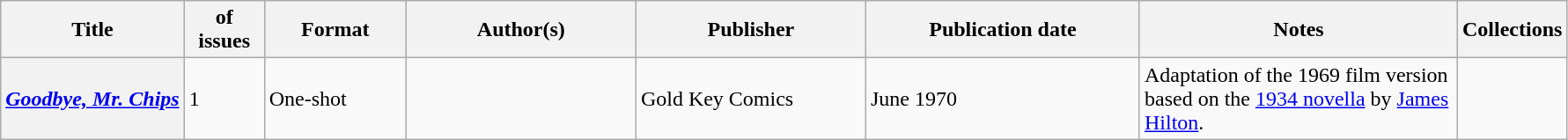<table class="wikitable">
<tr>
<th>Title</th>
<th style="width:40pt"> of issues</th>
<th style="width:75pt">Format</th>
<th style="width:125pt">Author(s)</th>
<th style="width:125pt">Publisher</th>
<th style="width:150pt">Publication date</th>
<th style="width:175pt">Notes</th>
<th>Collections</th>
</tr>
<tr>
<th><em><a href='#'>Goodbye, Mr. Chips</a></em></th>
<td>1</td>
<td>One-shot</td>
<td></td>
<td>Gold Key Comics</td>
<td>June 1970</td>
<td>Adaptation of the 1969 film version based on the <a href='#'>1934 novella</a> by <a href='#'>James Hilton</a>.</td>
<td></td>
</tr>
</table>
